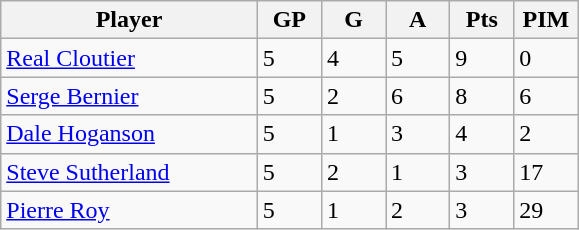<table class="wikitable">
<tr>
<th bgcolor="#DDDDFF" width="40%">Player</th>
<th bgcolor="#DDDDFF" width="10%">GP</th>
<th bgcolor="#DDDDFF" width="10%">G</th>
<th bgcolor="#DDDDFF" width="10%">A</th>
<th bgcolor="#DDDDFF" width="10%">Pts</th>
<th bgcolor="#DDDDFF" width="10%">PIM</th>
</tr>
<tr>
<td><a href='#'>Real Cloutier</a></td>
<td>5</td>
<td>4</td>
<td>5</td>
<td>9</td>
<td>0</td>
</tr>
<tr>
<td><a href='#'>Serge Bernier</a></td>
<td>5</td>
<td>2</td>
<td>6</td>
<td>8</td>
<td>6</td>
</tr>
<tr>
<td><a href='#'>Dale Hoganson</a></td>
<td>5</td>
<td>1</td>
<td>3</td>
<td>4</td>
<td>2</td>
</tr>
<tr>
<td><a href='#'>Steve Sutherland</a></td>
<td>5</td>
<td>2</td>
<td>1</td>
<td>3</td>
<td>17</td>
</tr>
<tr>
<td><a href='#'>Pierre Roy</a></td>
<td>5</td>
<td>1</td>
<td>2</td>
<td>3</td>
<td>29</td>
</tr>
</table>
